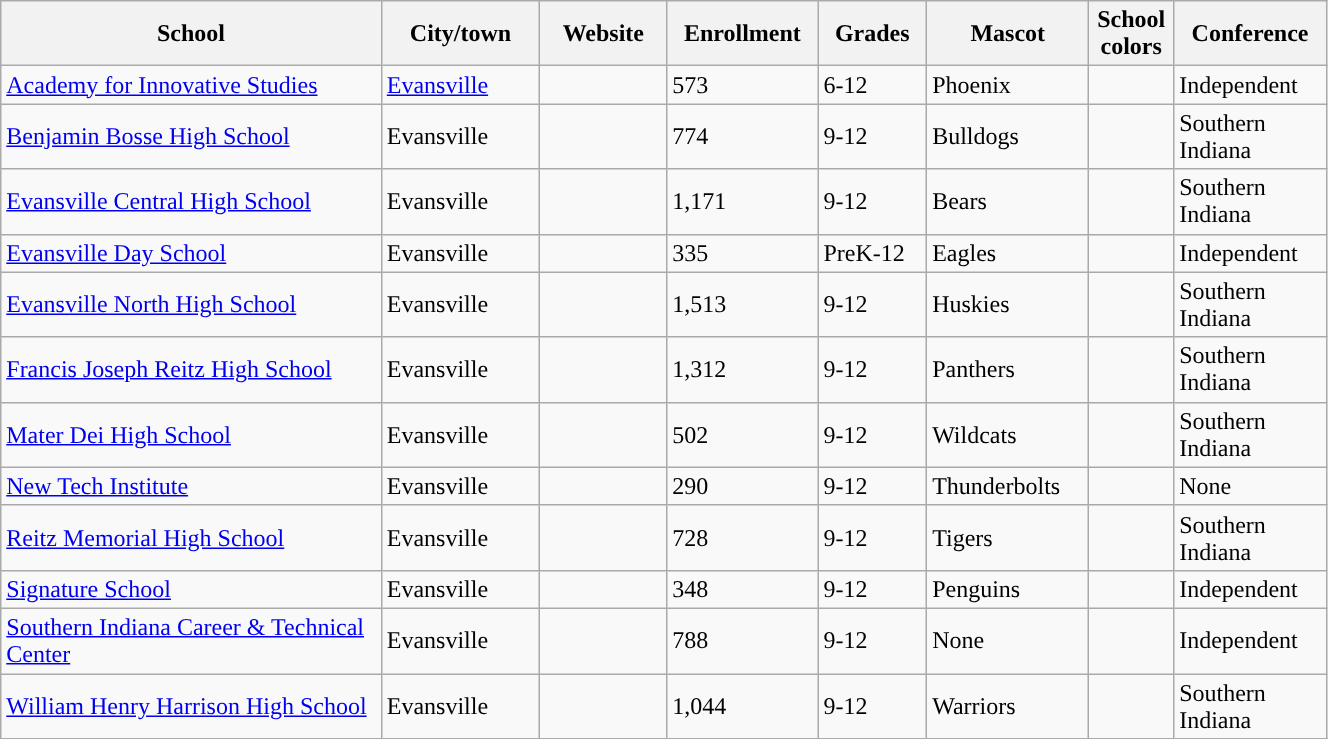<table class="wikitable sortable" width="70%">
<tr>
<th width="20%">School</th>
<th width="08%">City/town</th>
<th width="06%">Website</th>
<th width="04%">Enrollment</th>
<th width="04%">Grades</th>
<th width="04%">Mascot</th>
<th width=01%>School colors</th>
<th width="04%">Conference</th>
</tr>
<tr>
<td><a href='#'>Academy for Innovative Studies</a></td>
<td><a href='#'>Evansville</a></td>
<td></td>
<td>573</td>
<td>6-12</td>
<td>Phoenix</td>
<td>  </td>
<td>Independent</td>
</tr>
<tr>
<td><a href='#'>Benjamin Bosse High School</a></td>
<td>Evansville</td>
<td></td>
<td>774</td>
<td>9-12</td>
<td>Bulldogs</td>
<td>  </td>
<td>Southern Indiana</td>
</tr>
<tr>
<td><a href='#'>Evansville Central High School</a></td>
<td>Evansville</td>
<td></td>
<td>1,171</td>
<td>9-12</td>
<td>Bears</td>
<td>  </td>
<td>Southern Indiana</td>
</tr>
<tr>
<td><a href='#'>Evansville Day School</a></td>
<td>Evansville</td>
<td></td>
<td>335</td>
<td>PreK-12</td>
<td>Eagles</td>
<td> </td>
<td>Independent</td>
</tr>
<tr>
<td><a href='#'>Evansville North High School</a></td>
<td>Evansville</td>
<td></td>
<td>1,513</td>
<td>9-12</td>
<td>Huskies</td>
<td>  </td>
<td>Southern Indiana</td>
</tr>
<tr>
<td><a href='#'>Francis Joseph Reitz High School</a></td>
<td>Evansville</td>
<td></td>
<td>1,312</td>
<td>9-12</td>
<td>Panthers</td>
<td> </td>
<td>Southern Indiana</td>
</tr>
<tr>
<td><a href='#'>Mater Dei High School</a></td>
<td>Evansville</td>
<td></td>
<td>502</td>
<td>9-12</td>
<td>Wildcats</td>
<td> </td>
<td>Southern Indiana</td>
</tr>
<tr>
<td><a href='#'>New Tech Institute</a></td>
<td>Evansville</td>
<td></td>
<td>290</td>
<td>9-12</td>
<td>Thunderbolts</td>
<td> </td>
<td>None</td>
</tr>
<tr>
<td><a href='#'>Reitz Memorial High School</a></td>
<td>Evansville</td>
<td></td>
<td>728</td>
<td>9-12</td>
<td>Tigers</td>
<td> </td>
<td>Southern Indiana</td>
</tr>
<tr>
<td><a href='#'>Signature School</a></td>
<td>Evansville</td>
<td></td>
<td>348</td>
<td>9-12</td>
<td>Penguins</td>
<td>  </td>
<td>Independent</td>
</tr>
<tr>
<td><a href='#'>Southern Indiana Career & Technical Center</a></td>
<td>Evansville</td>
<td></td>
<td>788</td>
<td>9-12</td>
<td>None</td>
<td></td>
<td>Independent</td>
</tr>
<tr>
<td><a href='#'>William Henry Harrison High School</a></td>
<td>Evansville</td>
<td></td>
<td>1,044</td>
<td>9-12</td>
<td>Warriors</td>
<td>  </td>
<td>Southern Indiana</td>
</tr>
</table>
